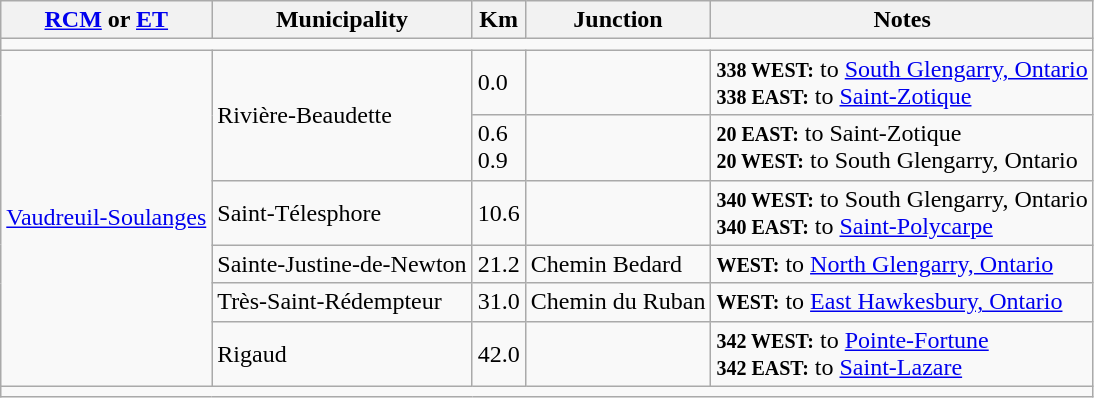<table class=wikitable>
<tr>
<th><a href='#'>RCM</a> or <a href='#'>ET</a></th>
<th>Municipality</th>
<th>Km</th>
<th>Junction</th>
<th>Notes</th>
</tr>
<tr>
<td colspan="5"></td>
</tr>
<tr>
<td rowspan="6"><a href='#'>Vaudreuil-Soulanges</a></td>
<td rowspan="2">Rivière-Beaudette</td>
<td>0.0</td>
<td></td>
<td><small><strong>338 WEST:</strong></small> to <a href='#'>South Glengarry, Ontario</a> <br> <small><strong>338 EAST:</strong></small> to <a href='#'>Saint-Zotique</a></td>
</tr>
<tr>
<td>0.6 <br> 0.9</td>
<td></td>
<td><small><strong>20 EAST:</strong></small> to Saint-Zotique <br> <small><strong>20 WEST:</strong></small> to South Glengarry, Ontario</td>
</tr>
<tr>
<td>Saint-Télesphore</td>
<td>10.6</td>
<td></td>
<td><small><strong>340 WEST:</strong></small> to South Glengarry, Ontario <br> <small><strong>340 EAST:</strong></small> to <a href='#'>Saint-Polycarpe</a></td>
</tr>
<tr>
<td>Sainte-Justine-de-Newton</td>
<td>21.2</td>
<td>Chemin Bedard</td>
<td><small><strong>WEST:</strong></small> to <a href='#'>North Glengarry, Ontario</a></td>
</tr>
<tr>
<td>Très-Saint-Rédempteur</td>
<td>31.0</td>
<td>Chemin du Ruban</td>
<td><small><strong>WEST:</strong></small> to <a href='#'>East Hawkesbury, Ontario</a></td>
</tr>
<tr>
<td>Rigaud</td>
<td>42.0</td>
<td></td>
<td><small><strong>342 WEST:</strong></small> to <a href='#'>Pointe-Fortune</a> <br> <small><strong>342 EAST:</strong></small> to <a href='#'>Saint-Lazare</a></td>
</tr>
<tr>
<td colspan="5"></td>
</tr>
</table>
